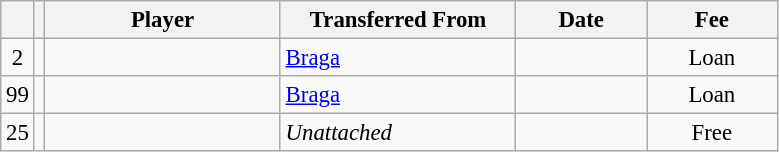<table class="wikitable plainrowheaders sortable" style="font-size:95%">
<tr>
<th></th>
<th></th>
<th scope=col style="width:150px;"><strong>Player</strong></th>
<th scope=col style="width:150px;"><strong>Transferred From</strong></th>
<th scope=col style="width:80px;"><strong>Date</strong></th>
<th scope=col style="width:80px;"><strong>Fee</strong></th>
</tr>
<tr>
<td align=center>2</td>
<td align=center></td>
<td></td>
<td> <a href='#'>Braga</a></td>
<td align=center></td>
<td align=center>Loan</td>
</tr>
<tr>
<td align=center>99</td>
<td align=center></td>
<td></td>
<td> <a href='#'>Braga</a></td>
<td align=center></td>
<td align=center>Loan</td>
</tr>
<tr>
<td align=center>25</td>
<td align=center></td>
<td></td>
<td><em>Unattached</em></td>
<td align=center></td>
<td align=center>Free</td>
</tr>
</table>
